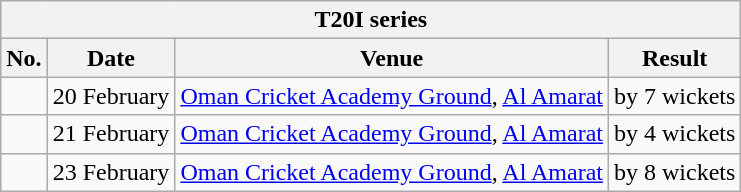<table class="wikitable">
<tr>
<th colspan="5">T20I series</th>
</tr>
<tr>
<th>No.</th>
<th>Date</th>
<th>Venue</th>
<th>Result</th>
</tr>
<tr>
<td></td>
<td>20 February</td>
<td><a href='#'>Oman Cricket Academy Ground</a>, <a href='#'>Al Amarat</a></td>
<td> by 7 wickets</td>
</tr>
<tr>
<td></td>
<td>21 February</td>
<td><a href='#'>Oman Cricket Academy Ground</a>, <a href='#'>Al Amarat</a></td>
<td> by 4 wickets</td>
</tr>
<tr>
<td></td>
<td>23 February</td>
<td><a href='#'>Oman Cricket Academy Ground</a>, <a href='#'>Al Amarat</a></td>
<td> by 8 wickets</td>
</tr>
</table>
